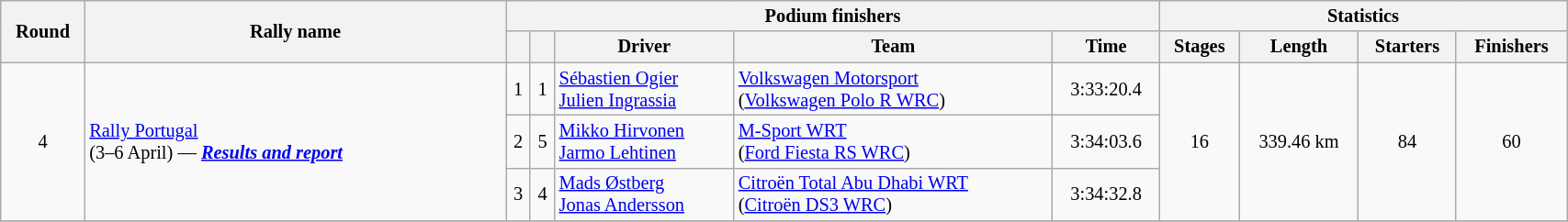<table class="wikitable" width=90% style="font-size:85%;">
<tr>
<th rowspan=2>Round</th>
<th style="width:22em" rowspan=2>Rally name</th>
<th colspan=5>Podium finishers</th>
<th colspan=4>Statistics</th>
</tr>
<tr>
<th></th>
<th></th>
<th>Driver</th>
<th>Team</th>
<th>Time</th>
<th>Stages</th>
<th>Length</th>
<th>Starters</th>
<th>Finishers</th>
</tr>
<tr>
<td rowspan=3 align=center>4</td>
<td rowspan=3 nowrap> <a href='#'>Rally Portugal</a><br>(3–6 April) — <strong><em><a href='#'>Results and report</a></em></strong></td>
<td align=center>1</td>
<td align=center>1</td>
<td nowrap> <a href='#'>Sébastien Ogier</a><br> <a href='#'>Julien Ingrassia</a></td>
<td nowrap> <a href='#'>Volkswagen Motorsport</a><br> (<a href='#'>Volkswagen Polo R WRC</a>)</td>
<td align=center>3:33:20.4</td>
<td rowspan=3 align=center>16</td>
<td rowspan=3 align=center>339.46 km</td>
<td rowspan=3 align=center>84</td>
<td rowspan=3 align=center>60</td>
</tr>
<tr>
<td align=center>2</td>
<td align=center>5</td>
<td nowrap> <a href='#'>Mikko Hirvonen</a><br> <a href='#'>Jarmo Lehtinen</a></td>
<td nowrap> <a href='#'>M-Sport WRT</a><br> (<a href='#'>Ford Fiesta RS WRC</a>)</td>
<td align=center>3:34:03.6</td>
</tr>
<tr>
<td align=center>3</td>
<td align=center>4</td>
<td nowrap> <a href='#'>Mads Østberg</a><br>  <a href='#'>Jonas Andersson</a></td>
<td nowrap> <a href='#'>Citroën Total Abu Dhabi WRT</a><br> (<a href='#'>Citroën DS3 WRC</a>)</td>
<td align=center>3:34:32.8</td>
</tr>
<tr>
</tr>
</table>
